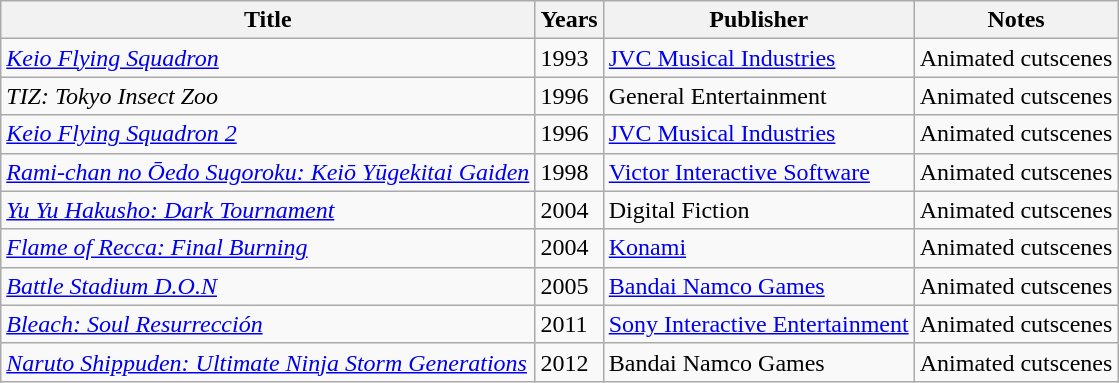<table class="wikitable sortable">
<tr>
<th>Title</th>
<th>Years</th>
<th>Publisher</th>
<th>Notes</th>
</tr>
<tr>
<td><em><a href='#'>Keio Flying Squadron</a></em></td>
<td>1993</td>
<td><a href='#'>JVC Musical Industries</a></td>
<td>Animated cutscenes</td>
</tr>
<tr>
<td><em>TIZ: Tokyo Insect Zoo</em></td>
<td>1996</td>
<td>General Entertainment</td>
<td>Animated cutscenes</td>
</tr>
<tr>
<td><em><a href='#'>Keio Flying Squadron 2</a></em></td>
<td>1996</td>
<td><a href='#'>JVC Musical Industries</a></td>
<td>Animated cutscenes</td>
</tr>
<tr>
<td><em><a href='#'>Rami-chan no Ōedo Sugoroku: Keiō Yūgekitai Gaiden</a></em></td>
<td>1998</td>
<td><a href='#'>Victor Interactive Software</a></td>
<td>Animated cutscenes</td>
</tr>
<tr>
<td><em><a href='#'>Yu Yu Hakusho: Dark Tournament</a></em></td>
<td>2004</td>
<td>Digital Fiction</td>
<td>Animated cutscenes</td>
</tr>
<tr>
<td><em><a href='#'>Flame of Recca: Final Burning</a></em></td>
<td>2004</td>
<td><a href='#'>Konami</a></td>
<td>Animated cutscenes</td>
</tr>
<tr>
<td><em><a href='#'>Battle Stadium D.O.N</a></em></td>
<td>2005</td>
<td><a href='#'>Bandai Namco Games</a></td>
<td>Animated cutscenes</td>
</tr>
<tr>
<td><em><a href='#'>Bleach: Soul Resurrección</a></em></td>
<td>2011</td>
<td><a href='#'>Sony Interactive Entertainment</a></td>
<td>Animated cutscenes</td>
</tr>
<tr>
<td><em><a href='#'>Naruto Shippuden: Ultimate Ninja Storm Generations</a></em></td>
<td>2012</td>
<td>Bandai Namco Games</td>
<td>Animated cutscenes</td>
</tr>
</table>
